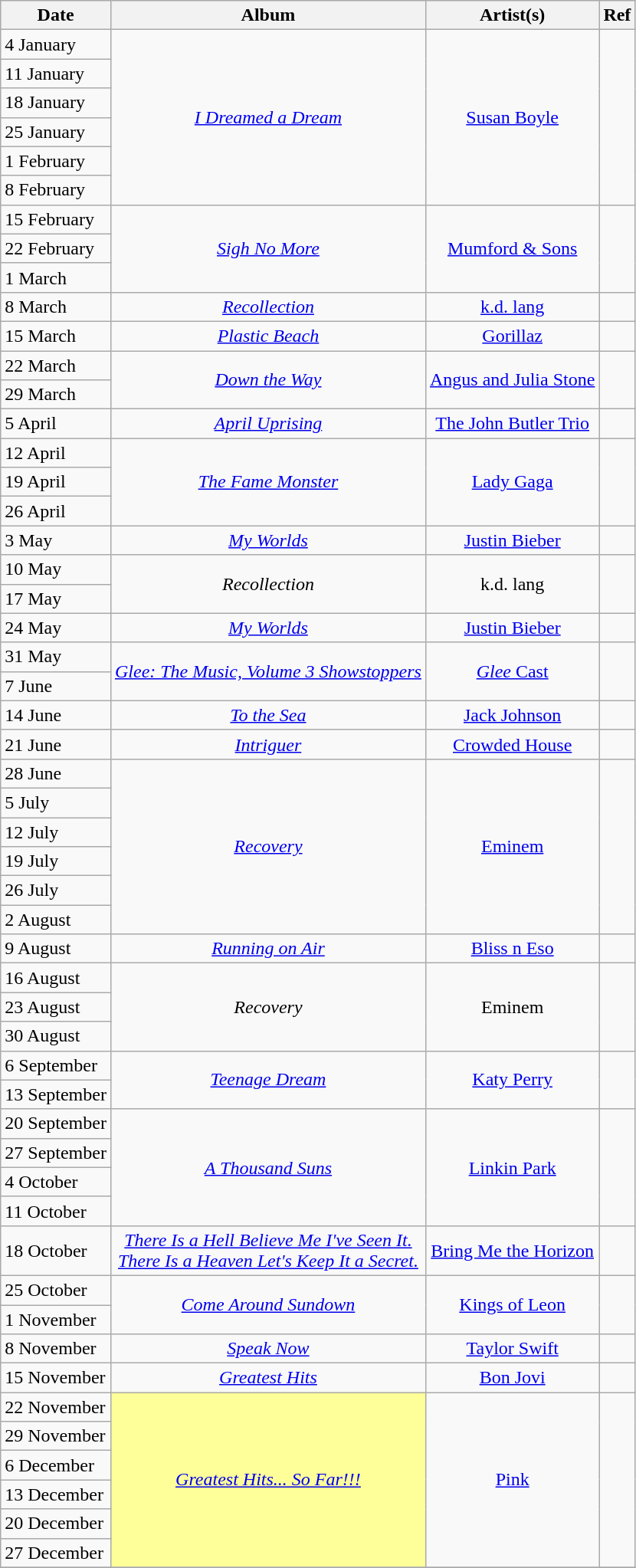<table class="wikitable" border="1">
<tr>
<th>Date</th>
<th>Album</th>
<th>Artist(s)</th>
<th>Ref</th>
</tr>
<tr>
<td align="left">4 January</td>
<td rowspan="6" align="center"><em><a href='#'>I Dreamed a Dream</a></em></td>
<td rowspan="6" align="center"><a href='#'>Susan Boyle</a></td>
<td rowspan="6" align="center"></td>
</tr>
<tr>
<td align="left">11 January</td>
</tr>
<tr>
<td align="left">18 January</td>
</tr>
<tr>
<td align="left">25 January</td>
</tr>
<tr>
<td align="left">1 February</td>
</tr>
<tr>
<td align="left">8 February</td>
</tr>
<tr>
<td align="left">15 February</td>
<td rowspan="3" align="center"><em><a href='#'>Sigh No More</a></em></td>
<td rowspan="3" align="center"><a href='#'>Mumford & Sons</a></td>
<td rowspan="3" align="center"></td>
</tr>
<tr>
<td align="left">22 February</td>
</tr>
<tr>
<td align="left">1 March</td>
</tr>
<tr>
<td align="left">8 March</td>
<td align="center"><em><a href='#'>Recollection</a></em></td>
<td align="center"><a href='#'>k.d. lang</a></td>
<td align="center"></td>
</tr>
<tr>
<td align="left">15 March</td>
<td align="center"><em><a href='#'>Plastic Beach</a></em></td>
<td align="center"><a href='#'>Gorillaz</a></td>
<td align="center"></td>
</tr>
<tr>
<td align="left">22 March</td>
<td rowspan="2" align="center"><em><a href='#'>Down the Way</a></em></td>
<td rowspan="2" align="center"><a href='#'>Angus and Julia Stone</a></td>
<td rowspan="2" align="center"></td>
</tr>
<tr>
<td align="left">29 March</td>
</tr>
<tr>
<td align="left">5 April</td>
<td align="center"><em><a href='#'>April Uprising</a></em></td>
<td align="center"><a href='#'>The John Butler Trio</a></td>
<td align="center"></td>
</tr>
<tr>
<td align="left">12 April</td>
<td rowspan="3" align="center"><em><a href='#'>The Fame Monster</a></em></td>
<td rowspan="3" align="center"><a href='#'>Lady Gaga</a></td>
<td rowspan="3" align="center"></td>
</tr>
<tr>
<td align="left">19 April</td>
</tr>
<tr>
<td align="left">26 April</td>
</tr>
<tr>
<td align="left">3 May</td>
<td align="center"><em><a href='#'>My Worlds</a></em></td>
<td align="center"><a href='#'>Justin Bieber</a></td>
<td align="center"></td>
</tr>
<tr>
<td align="left">10 May</td>
<td rowspan="2" align="center"><em>Recollection</em></td>
<td rowspan="2" align="center">k.d. lang</td>
<td rowspan="2" align="center"></td>
</tr>
<tr>
<td align="left">17 May</td>
</tr>
<tr>
<td align="left">24 May</td>
<td align="center"><em><a href='#'>My Worlds</a></em></td>
<td align="center"><a href='#'>Justin Bieber</a></td>
<td align="center"></td>
</tr>
<tr>
<td align="left">31 May</td>
<td rowspan="2" align="center"><em><a href='#'>Glee: The Music, Volume 3 Showstoppers</a></em></td>
<td rowspan="2" align="center"><a href='#'><em>Glee</em> Cast</a></td>
<td rowspan="2" align="center"></td>
</tr>
<tr>
<td align="left">7 June</td>
</tr>
<tr>
<td align="left">14 June</td>
<td align="center"><em><a href='#'>To the Sea</a></em></td>
<td align="center"><a href='#'>Jack Johnson</a></td>
<td align="center"></td>
</tr>
<tr>
<td align="left">21 June</td>
<td align="center"><em><a href='#'>Intriguer</a></em></td>
<td align="center"><a href='#'>Crowded House</a></td>
<td align="center"></td>
</tr>
<tr>
<td align="left">28 June</td>
<td rowspan="6" align="center"><em><a href='#'>Recovery</a></em></td>
<td rowspan="6" align="center"><a href='#'>Eminem</a></td>
<td rowspan="6" align="center"></td>
</tr>
<tr>
<td align="left">5 July</td>
</tr>
<tr>
<td align="left">12 July</td>
</tr>
<tr>
<td align="left">19 July</td>
</tr>
<tr>
<td align="left">26 July</td>
</tr>
<tr>
<td align="left">2 August</td>
</tr>
<tr>
<td align="left">9 August</td>
<td align="center"><em><a href='#'>Running on Air</a></em></td>
<td align="center"><a href='#'>Bliss n Eso</a></td>
<td align="center"></td>
</tr>
<tr>
<td align="left">16 August</td>
<td rowspan="3" align="center"><em>Recovery</em></td>
<td rowspan="3" align="center">Eminem</td>
<td rowspan="3" align="center"></td>
</tr>
<tr>
<td align="left">23 August</td>
</tr>
<tr>
<td align="left">30 August</td>
</tr>
<tr>
<td align="left">6 September</td>
<td rowspan="2" align="center"><em><a href='#'>Teenage Dream</a></em></td>
<td rowspan="2" align="center"><a href='#'>Katy Perry</a></td>
<td rowspan="2" align="center"></td>
</tr>
<tr>
<td align="left">13 September</td>
</tr>
<tr>
<td align="left">20 September</td>
<td rowspan="4" align="center"><em><a href='#'>A Thousand Suns</a></em></td>
<td rowspan="4" align="center"><a href='#'>Linkin Park</a></td>
<td rowspan="4" align="center"></td>
</tr>
<tr>
<td align="left">27 September</td>
</tr>
<tr>
<td align="left">4 October</td>
</tr>
<tr>
<td align="left">11 October</td>
</tr>
<tr>
<td align="left">18 October</td>
<td align="center"><em><a href='#'>There Is a Hell Believe Me I've Seen It.<br>There Is a Heaven Let's Keep It a Secret.</a></em></td>
<td align="center"><a href='#'>Bring Me the Horizon</a></td>
<td align="center"></td>
</tr>
<tr>
<td align="left">25 October</td>
<td rowspan="2" align="center"><em><a href='#'>Come Around Sundown</a></em></td>
<td rowspan="2" align="center"><a href='#'>Kings of Leon</a></td>
<td rowspan="2" align="center"></td>
</tr>
<tr>
<td align="left">1 November</td>
</tr>
<tr>
<td align="left">8 November</td>
<td align="center"><em><a href='#'>Speak Now</a></em></td>
<td align="center"><a href='#'>Taylor Swift</a></td>
<td align="center"></td>
</tr>
<tr>
<td align="left">15 November</td>
<td align="center"><em><a href='#'>Greatest Hits</a></em></td>
<td align="center"><a href='#'>Bon Jovi</a></td>
<td align="center"></td>
</tr>
<tr>
<td align="left">22 November</td>
<td bgcolor=#FFFF99 align="center" rowspan="6"><em><a href='#'>Greatest Hits... So Far!!!</a></em></td>
<td align="center" rowspan="6"><a href='#'>Pink</a></td>
<td align="center" rowspan="6"></td>
</tr>
<tr>
<td align="left">29 November</td>
</tr>
<tr>
<td align="left">6 December</td>
</tr>
<tr>
<td align="left">13 December</td>
</tr>
<tr>
<td align="left">20 December</td>
</tr>
<tr>
<td align="left">27 December</td>
</tr>
<tr>
</tr>
</table>
